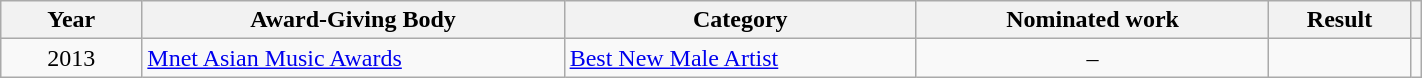<table | width="75%" class="wikitable sortable">
<tr>
<th width="10%">Year</th>
<th width="30%">Award-Giving Body</th>
<th width="25%">Category</th>
<th width="25%">Nominated work</th>
<th width="10%">Result</th>
<th class="unsortable"></th>
</tr>
<tr>
<td align="center">2013</td>
<td><a href='#'>Mnet Asian Music Awards</a></td>
<td><a href='#'>Best New Male Artist</a></td>
<td align="center">–</td>
<td></td>
<td align=center></td>
</tr>
</table>
